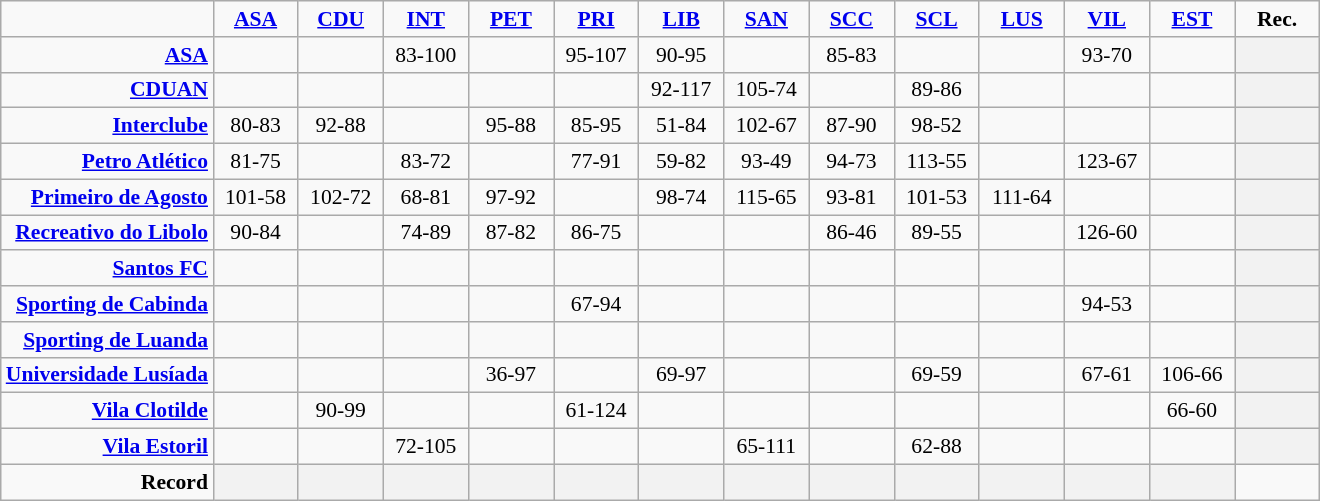<table style="font-size: 90%; text-align: center" class="wikitable">
<tr>
<td></td>
<td width=50><strong><a href='#'>ASA</a></strong></td>
<td width=50><strong><a href='#'>CDU</a></strong></td>
<td width=50><strong><a href='#'>INT</a></strong></td>
<td width=50><strong><a href='#'>PET</a></strong></td>
<td width=50><strong><a href='#'>PRI</a></strong></td>
<td width=50><strong><a href='#'>LIB</a></strong></td>
<td width=50><strong><a href='#'>SAN</a></strong></td>
<td width=50><strong><a href='#'>SCC</a></strong></td>
<td width=50><strong><a href='#'>SCL</a></strong></td>
<td width=50><strong><a href='#'>LUS</a></strong></td>
<td width=50><strong><a href='#'>VIL</a></strong></td>
<td width=50><strong><a href='#'>EST</a></strong></td>
<td width=50><strong>Rec.</strong></td>
</tr>
<tr>
<td align=right><strong><a href='#'>ASA</a></strong></td>
<td></td>
<td></td>
<td>83-100</td>
<td></td>
<td>95-107</td>
<td>90-95</td>
<td></td>
<td>85-83</td>
<td></td>
<td></td>
<td>93-70</td>
<td></td>
<th></th>
</tr>
<tr>
<td align=right><strong><a href='#'>CDUAN</a></strong></td>
<td></td>
<td></td>
<td></td>
<td></td>
<td></td>
<td>92-117</td>
<td>105-74</td>
<td></td>
<td>89-86</td>
<td></td>
<td></td>
<td></td>
<th></th>
</tr>
<tr>
<td align=right><strong><a href='#'>Interclube</a></strong></td>
<td>80-83</td>
<td>92-88</td>
<td></td>
<td>95-88</td>
<td>85-95</td>
<td>51-84</td>
<td>102-67</td>
<td>87-90</td>
<td>98-52</td>
<td></td>
<td></td>
<td></td>
<th></th>
</tr>
<tr>
<td align=right><strong><a href='#'>Petro Atlético</a></strong></td>
<td>81-75</td>
<td></td>
<td>83-72</td>
<td></td>
<td>77-91</td>
<td>59-82</td>
<td>93-49</td>
<td>94-73</td>
<td>113-55</td>
<td></td>
<td>123-67</td>
<td></td>
<th></th>
</tr>
<tr>
<td align=right><strong><a href='#'>Primeiro de Agosto</a></strong></td>
<td>101-58</td>
<td>102-72</td>
<td>68-81</td>
<td>97-92</td>
<td></td>
<td>98-74</td>
<td>115-65</td>
<td>93-81</td>
<td>101-53</td>
<td>111-64</td>
<td></td>
<td></td>
<th></th>
</tr>
<tr>
<td align=right><strong><a href='#'>Recreativo do Libolo</a></strong></td>
<td>90-84</td>
<td></td>
<td>74-89</td>
<td>87-82</td>
<td>86-75</td>
<td></td>
<td></td>
<td>86-46</td>
<td>89-55</td>
<td></td>
<td>126-60</td>
<td></td>
<th></th>
</tr>
<tr>
<td align=right><strong><a href='#'>Santos FC</a></strong></td>
<td></td>
<td></td>
<td></td>
<td></td>
<td></td>
<td></td>
<td></td>
<td></td>
<td></td>
<td></td>
<td></td>
<td></td>
<th></th>
</tr>
<tr>
<td align=right><strong><a href='#'>Sporting de Cabinda</a></strong></td>
<td></td>
<td></td>
<td></td>
<td></td>
<td>67-94</td>
<td></td>
<td></td>
<td></td>
<td></td>
<td></td>
<td>94-53</td>
<td></td>
<th></th>
</tr>
<tr>
<td align=right><strong><a href='#'>Sporting de Luanda</a></strong></td>
<td></td>
<td></td>
<td></td>
<td></td>
<td></td>
<td></td>
<td></td>
<td></td>
<td></td>
<td></td>
<td></td>
<td></td>
<th></th>
</tr>
<tr>
<td align=right><strong><a href='#'>Universidade Lusíada</a></strong></td>
<td></td>
<td></td>
<td></td>
<td>36-97</td>
<td></td>
<td>69-97</td>
<td></td>
<td></td>
<td>69-59</td>
<td></td>
<td>67-61</td>
<td>106-66</td>
<th></th>
</tr>
<tr>
<td align=right><strong><a href='#'>Vila Clotilde</a></strong></td>
<td></td>
<td>90-99</td>
<td></td>
<td></td>
<td>61-124</td>
<td></td>
<td></td>
<td></td>
<td></td>
<td></td>
<td></td>
<td>66-60</td>
<th></th>
</tr>
<tr>
<td align=right><strong><a href='#'>Vila Estoril</a></strong></td>
<td></td>
<td></td>
<td>72-105</td>
<td></td>
<td></td>
<td></td>
<td>65-111</td>
<td></td>
<td>62-88</td>
<td></td>
<td></td>
<td></td>
<th></th>
</tr>
<tr>
<td align=right><strong>Record</strong></td>
<th></th>
<th></th>
<th></th>
<th></th>
<th></th>
<th></th>
<th></th>
<th></th>
<th></th>
<th></th>
<th></th>
<th></th>
<td></td>
</tr>
</table>
